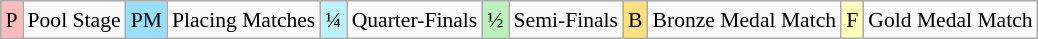<table class="wikitable" style="margin:0.5em auto; font-size:90%; line-height:1.25em;">
<tr>
<td bgcolor="#FFBBBB" align=center>P</td>
<td>Pool Stage</td>
<td bgcolor="#97DEFF" align=center>PM</td>
<td>Placing Matches</td>
<td bgcolor="#BBF3FF" align=center>¼</td>
<td>Quarter-Finals</td>
<td bgcolor="#BBF3BB" align=center>½</td>
<td>Semi-Finals</td>
<td bgcolor="#FFDF80" align=center>B</td>
<td>Bronze Medal Match</td>
<td bgcolor="#FFFFBB" align=center>F</td>
<td>Gold Medal Match</td>
</tr>
</table>
